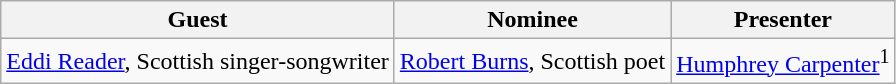<table class="wikitable">
<tr>
<th>Guest</th>
<th>Nominee</th>
<th>Presenter</th>
</tr>
<tr>
<td><a href='#'>Eddi Reader</a>, Scottish singer-songwriter</td>
<td><a href='#'>Robert Burns</a>, Scottish poet</td>
<td><a href='#'>Humphrey Carpenter</a><sup>1</sup></td>
</tr>
</table>
